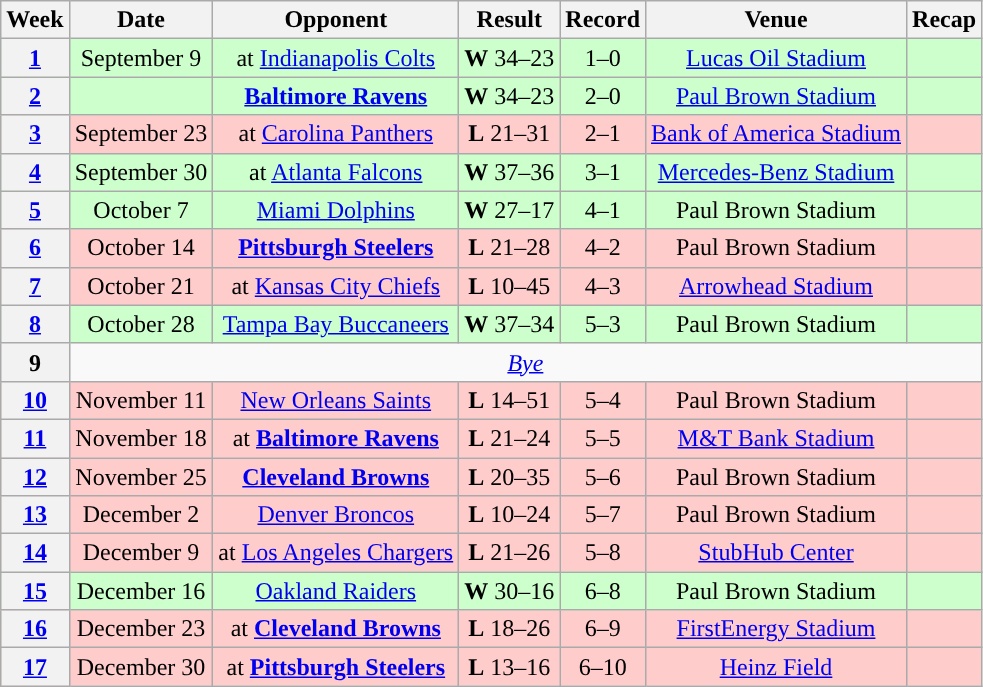<table class="wikitable" style="text-align:center">
<tr>
<th>Week</th>
<th>Date</th>
<th>Opponent</th>
<th>Result</th>
<th>Record</th>
<th>Venue</th>
<th>Recap</th>
</tr>
<tr style="background:#cfc">
<th><a href='#'>1</a></th>
<td>September 9</td>
<td>at <a href='#'>Indianapolis Colts</a></td>
<td><strong>W</strong> 34–23</td>
<td>1–0</td>
<td><a href='#'>Lucas Oil Stadium</a></td>
<td></td>
</tr>
<tr style="background:#cfc">
<th><a href='#'>2</a></th>
<td></td>
<td><strong><a href='#'>Baltimore Ravens</a></strong></td>
<td><strong>W</strong> 34–23</td>
<td>2–0</td>
<td><a href='#'>Paul Brown Stadium</a></td>
<td></td>
</tr>
<tr style="background:#fcc">
<th><a href='#'>3</a></th>
<td>September 23</td>
<td>at <a href='#'>Carolina Panthers</a></td>
<td><strong>L</strong> 21–31</td>
<td>2–1</td>
<td><a href='#'>Bank of America Stadium</a></td>
<td></td>
</tr>
<tr style="background:#cfc">
<th><a href='#'>4</a></th>
<td>September 30</td>
<td>at <a href='#'>Atlanta Falcons</a></td>
<td><strong>W</strong> 37–36</td>
<td>3–1</td>
<td><a href='#'>Mercedes-Benz Stadium</a></td>
<td></td>
</tr>
<tr style="background:#cfc">
<th><a href='#'>5</a></th>
<td>October 7</td>
<td><a href='#'>Miami Dolphins</a></td>
<td><strong>W</strong> 27–17</td>
<td>4–1</td>
<td>Paul Brown Stadium</td>
<td></td>
</tr>
<tr style="background:#fcc">
<th><a href='#'>6</a></th>
<td>October 14</td>
<td><strong><a href='#'>Pittsburgh Steelers</a></strong></td>
<td><strong>L</strong> 21–28</td>
<td>4–2</td>
<td>Paul Brown Stadium</td>
<td></td>
</tr>
<tr style="background:#fcc">
<th><a href='#'>7</a></th>
<td>October 21</td>
<td>at <a href='#'>Kansas City Chiefs</a></td>
<td><strong>L</strong> 10–45</td>
<td>4–3</td>
<td><a href='#'>Arrowhead Stadium</a></td>
<td></td>
</tr>
<tr style="background:#cfc">
<th><a href='#'>8</a></th>
<td>October 28</td>
<td><a href='#'>Tampa Bay Buccaneers</a></td>
<td><strong>W</strong> 37–34</td>
<td>5–3</td>
<td>Paul Brown Stadium</td>
<td></td>
</tr>
<tr>
<th>9</th>
<td colspan="6"><em><a href='#'>Bye</a></em></td>
</tr>
<tr style="background:#fcc">
<th><a href='#'>10</a></th>
<td>November 11</td>
<td><a href='#'>New Orleans Saints</a></td>
<td><strong>L</strong> 14–51</td>
<td>5–4</td>
<td>Paul Brown Stadium</td>
<td></td>
</tr>
<tr style="background:#fcc">
<th><a href='#'>11</a></th>
<td>November 18</td>
<td>at <strong><a href='#'>Baltimore Ravens</a></strong></td>
<td><strong>L</strong> 21–24</td>
<td>5–5</td>
<td><a href='#'>M&T Bank Stadium</a></td>
<td></td>
</tr>
<tr style="background:#fcc">
<th><a href='#'>12</a></th>
<td>November 25</td>
<td><strong><a href='#'>Cleveland Browns</a></strong></td>
<td><strong>L</strong> 20–35</td>
<td>5–6</td>
<td>Paul Brown Stadium</td>
<td></td>
</tr>
<tr style="background:#fcc">
<th><a href='#'>13</a></th>
<td>December 2</td>
<td><a href='#'>Denver Broncos</a></td>
<td><strong>L</strong> 10–24</td>
<td>5–7</td>
<td>Paul Brown Stadium</td>
<td></td>
</tr>
<tr style="background:#fcc">
<th><a href='#'>14</a></th>
<td>December 9</td>
<td>at <a href='#'>Los Angeles Chargers</a></td>
<td><strong>L</strong> 21–26</td>
<td>5–8</td>
<td><a href='#'>StubHub Center</a></td>
<td></td>
</tr>
<tr style="background:#cfc">
<th><a href='#'>15</a></th>
<td>December 16</td>
<td><a href='#'>Oakland Raiders</a></td>
<td><strong>W</strong> 30–16</td>
<td>6–8</td>
<td>Paul Brown Stadium</td>
<td></td>
</tr>
<tr style="background:#fcc">
<th><a href='#'>16</a></th>
<td>December 23</td>
<td>at <strong><a href='#'>Cleveland Browns</a></strong></td>
<td><strong>L</strong> 18–26</td>
<td>6–9</td>
<td><a href='#'>FirstEnergy Stadium</a></td>
<td></td>
</tr>
<tr style="background:#fcc">
<th><a href='#'>17</a></th>
<td>December 30</td>
<td>at <strong><a href='#'>Pittsburgh Steelers</a></strong></td>
<td><strong>L</strong> 13–16</td>
<td>6–10</td>
<td><a href='#'>Heinz Field</a></td>
<td></td>
</tr>
</table>
